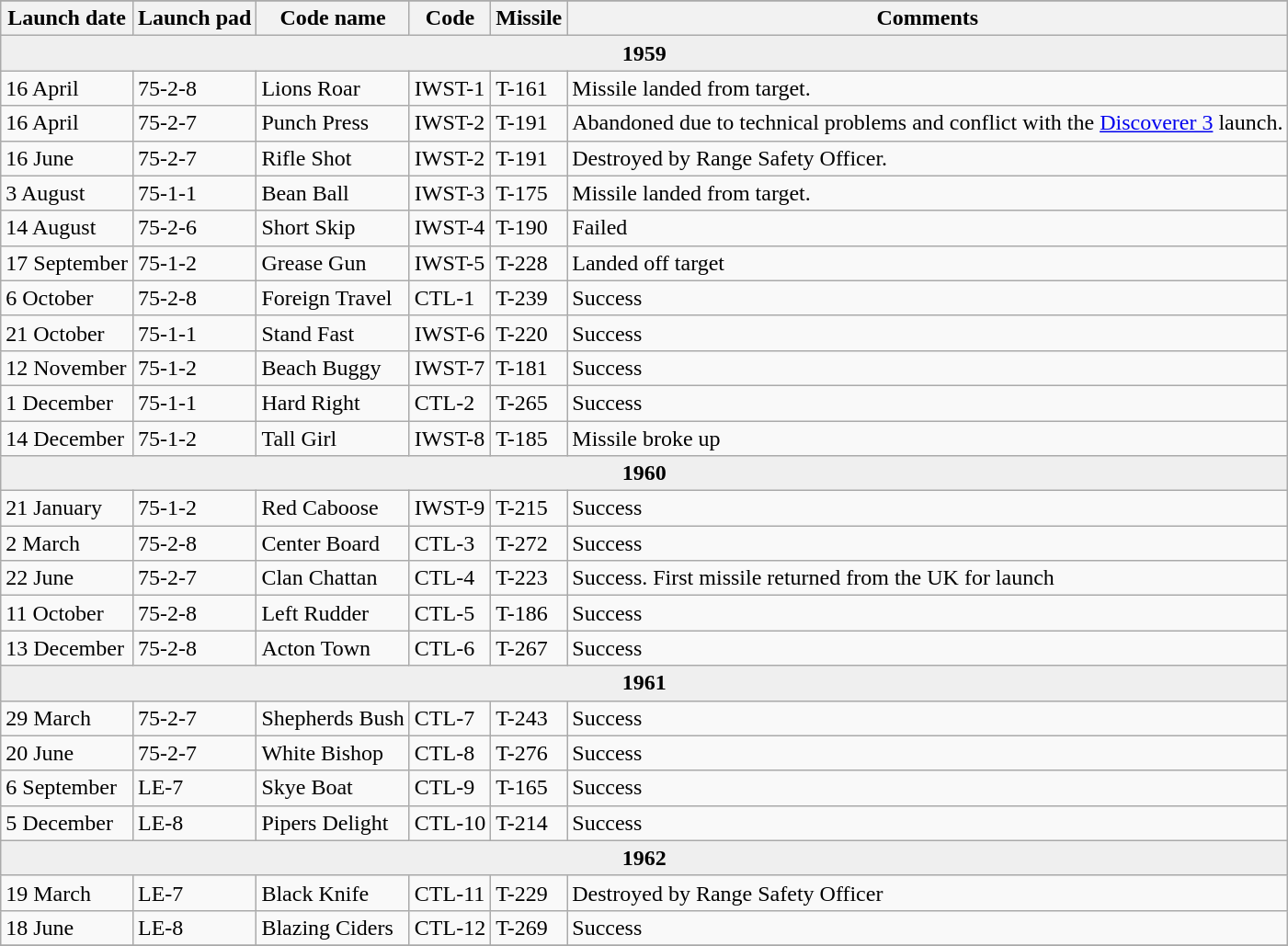<table align="left" class="wikitable">
<tr>
</tr>
<tr>
<th>Launch date</th>
<th>Launch pad</th>
<th>Code name</th>
<th>Code</th>
<th>Missile</th>
<th>Comments</th>
</tr>
<tr>
<td colspan="6" style="text-align: center;background: #efefef;"><strong>1959</strong></td>
</tr>
<tr>
<td>16 April</td>
<td>75-2-8</td>
<td>Lions Roar</td>
<td>IWST-1</td>
<td>T-161</td>
<td>Missile landed  from target.</td>
</tr>
<tr>
<td>16 April</td>
<td>75-2-7</td>
<td>Punch Press</td>
<td>IWST-2</td>
<td>T-191</td>
<td>Abandoned due to technical problems and conflict with the <a href='#'>Discoverer 3</a> launch.</td>
</tr>
<tr>
<td>16 June</td>
<td>75-2-7</td>
<td>Rifle Shot</td>
<td>IWST-2</td>
<td>T-191</td>
<td>Destroyed by Range Safety Officer.</td>
</tr>
<tr>
<td>3 August</td>
<td>75-1-1</td>
<td>Bean Ball</td>
<td>IWST-3</td>
<td>T-175</td>
<td>Missile landed  from target.</td>
</tr>
<tr>
<td>14 August</td>
<td>75-2-6</td>
<td>Short Skip</td>
<td>IWST-4</td>
<td>T-190</td>
<td>Failed</td>
</tr>
<tr>
<td>17 September</td>
<td>75-1-2</td>
<td>Grease Gun</td>
<td>IWST-5</td>
<td>T-228</td>
<td>Landed off target</td>
</tr>
<tr>
<td>6 October</td>
<td>75-2-8</td>
<td>Foreign Travel</td>
<td>CTL-1</td>
<td>T-239</td>
<td>Success</td>
</tr>
<tr>
<td>21 October</td>
<td>75-1-1</td>
<td>Stand Fast</td>
<td>IWST-6</td>
<td>T-220</td>
<td>Success</td>
</tr>
<tr>
<td>12 November</td>
<td>75-1-2</td>
<td>Beach Buggy</td>
<td>IWST-7</td>
<td>T-181</td>
<td>Success</td>
</tr>
<tr>
<td>1 December</td>
<td>75-1-1</td>
<td>Hard Right</td>
<td>CTL-2</td>
<td>T-265</td>
<td>Success</td>
</tr>
<tr>
<td>14 December</td>
<td>75-1-2</td>
<td>Tall Girl</td>
<td>IWST-8</td>
<td>T-185</td>
<td>Missile broke up</td>
</tr>
<tr>
<td colspan="6" style="text-align: center;background: #efefef;"><strong>1960</strong></td>
</tr>
<tr>
<td>21 January</td>
<td>75-1-2</td>
<td>Red Caboose</td>
<td>IWST-9</td>
<td>T-215</td>
<td>Success</td>
</tr>
<tr>
<td>2 March</td>
<td>75-2-8</td>
<td>Center Board</td>
<td>CTL-3</td>
<td>T-272</td>
<td>Success</td>
</tr>
<tr>
<td>22 June</td>
<td>75-2-7</td>
<td>Clan Chattan</td>
<td>CTL-4</td>
<td>T-223</td>
<td>Success. First missile returned from the UK for launch</td>
</tr>
<tr>
<td>11 October</td>
<td>75-2-8</td>
<td>Left Rudder</td>
<td>CTL-5</td>
<td>T-186</td>
<td>Success</td>
</tr>
<tr>
<td>13 December</td>
<td>75-2-8</td>
<td>Acton Town</td>
<td>CTL-6</td>
<td>T-267</td>
<td>Success</td>
</tr>
<tr>
<td colspan="6" style="text-align: center;background: #efefef;"><strong>1961</strong></td>
</tr>
<tr>
<td>29 March</td>
<td>75-2-7</td>
<td>Shepherds Bush</td>
<td>CTL-7</td>
<td>T-243</td>
<td>Success</td>
</tr>
<tr>
<td>20 June</td>
<td>75-2-7</td>
<td>White Bishop</td>
<td>CTL-8</td>
<td>T-276</td>
<td>Success</td>
</tr>
<tr>
<td>6 September</td>
<td>LE-7</td>
<td>Skye Boat</td>
<td>CTL-9</td>
<td>T-165</td>
<td>Success</td>
</tr>
<tr>
<td>5 December</td>
<td>LE-8</td>
<td>Pipers Delight</td>
<td>CTL-10</td>
<td>T-214</td>
<td>Success</td>
</tr>
<tr>
<td colspan="6" style="text-align: center;background: #efefef;"><strong>1962</strong></td>
</tr>
<tr>
<td>19 March</td>
<td>LE-7</td>
<td>Black Knife</td>
<td>CTL-11</td>
<td>T-229</td>
<td>Destroyed by Range Safety Officer</td>
</tr>
<tr>
<td>18 June</td>
<td>LE-8</td>
<td>Blazing Ciders</td>
<td>CTL-12</td>
<td>T-269</td>
<td>Success</td>
</tr>
<tr>
</tr>
</table>
